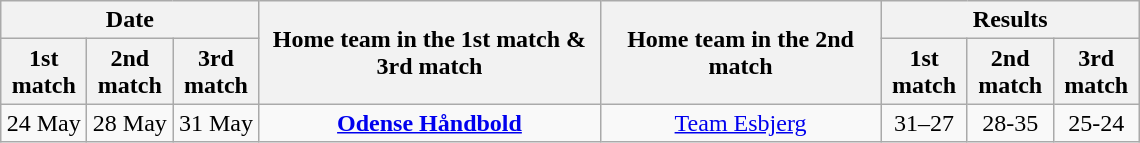<table class="wikitable" style="text-align:center; margin-left:1em;">
<tr>
<th colspan="3">Date</th>
<th rowspan="2" style="width:220px;">Home team in the 1st match & 3rd match</th>
<th rowspan="2" style="width:180px;">Home team in the 2nd match</th>
<th colspan="3">Results</th>
</tr>
<tr>
<th style="width:50px;">1st match</th>
<th style="width:50px;">2nd match</th>
<th style="width:50px;">3rd match</th>
<th style="width:50px;">1st match</th>
<th style="width:50px;">2nd match</th>
<th style="width:50px;">3rd match</th>
</tr>
<tr>
<td>24 May</td>
<td>28 May</td>
<td>31 May</td>
<td><strong><a href='#'>Odense Håndbold</a></strong></td>
<td><a href='#'>Team Esbjerg</a></td>
<td>31–27</td>
<td>28-35</td>
<td>25-24</td>
</tr>
</table>
